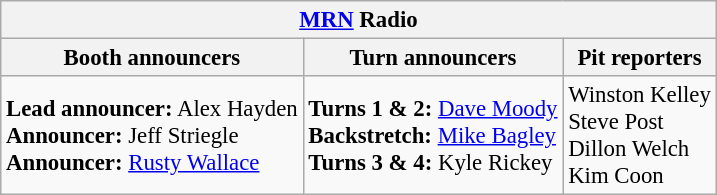<table class="wikitable" style="font-size: 95%;">
<tr>
<th colspan="3"><a href='#'>MRN</a> Radio</th>
</tr>
<tr>
<th>Booth announcers</th>
<th>Turn announcers</th>
<th>Pit reporters</th>
</tr>
<tr>
<td><strong>Lead announcer:</strong> Alex Hayden<br><strong>Announcer:</strong> Jeff Striegle<br><strong>Announcer:</strong> <a href='#'>Rusty Wallace</a></td>
<td><strong>Turns 1 & 2:</strong> <a href='#'>Dave Moody</a><br><strong>Backstretch:</strong> <a href='#'>Mike Bagley</a><br><strong>Turns 3 & 4:</strong> Kyle Rickey</td>
<td>Winston Kelley<br>Steve Post<br>Dillon Welch<br>Kim Coon</td>
</tr>
</table>
